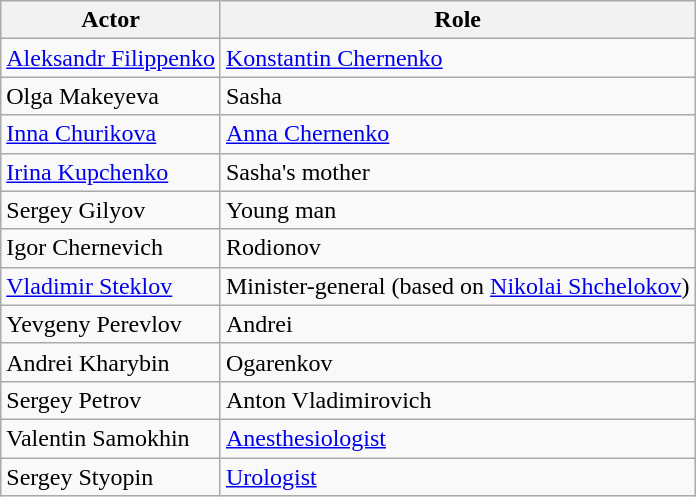<table class="wikitable">
<tr>
<th>Actor</th>
<th>Role</th>
</tr>
<tr>
<td><a href='#'>Aleksandr Filippenko</a></td>
<td><a href='#'>Konstantin Chernenko</a></td>
</tr>
<tr>
<td>Olga Makeyeva</td>
<td>Sasha</td>
</tr>
<tr>
<td><a href='#'>Inna Churikova</a></td>
<td><a href='#'>Anna Chernenko</a></td>
</tr>
<tr>
<td><a href='#'>Irina Kupchenko</a></td>
<td>Sasha's mother</td>
</tr>
<tr>
<td>Sergey Gilyov</td>
<td>Young man</td>
</tr>
<tr>
<td>Igor Chernevich</td>
<td>Rodionov</td>
</tr>
<tr>
<td><a href='#'>Vladimir Steklov</a></td>
<td>Minister-general (based on <a href='#'>Nikolai Shchelokov</a>)</td>
</tr>
<tr>
<td>Yevgeny Perevlov</td>
<td>Andrei</td>
</tr>
<tr>
<td>Andrei Kharybin</td>
<td>Ogarenkov</td>
</tr>
<tr>
<td>Sergey Petrov</td>
<td>Anton Vladimirovich</td>
</tr>
<tr>
<td>Valentin Samokhin</td>
<td><a href='#'>Anesthesiologist</a></td>
</tr>
<tr>
<td>Sergey Styopin</td>
<td><a href='#'>Urologist</a></td>
</tr>
</table>
